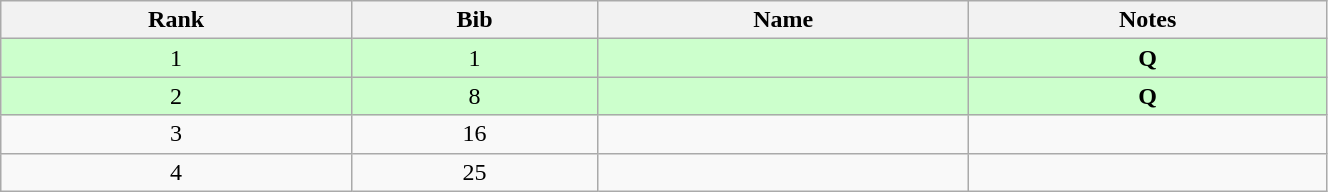<table class="wikitable" style="text-align:center;" width=70%>
<tr>
<th>Rank</th>
<th>Bib</th>
<th>Name</th>
<th>Notes</th>
</tr>
<tr bgcolor="#ccffcc">
<td>1</td>
<td>1</td>
<td align=left></td>
<td><strong>Q</strong></td>
</tr>
<tr bgcolor="#ccffcc">
<td>2</td>
<td>8</td>
<td align=left></td>
<td><strong>Q</strong></td>
</tr>
<tr>
<td>3</td>
<td>16</td>
<td align=left></td>
<td></td>
</tr>
<tr>
<td>4</td>
<td>25</td>
<td align=left></td>
<td></td>
</tr>
</table>
